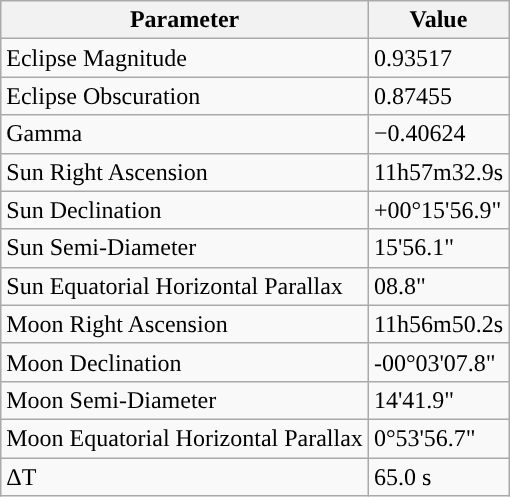<table class="wikitable">
<tr>
<th>Parameter</th>
<th>Value</th>
</tr>
<tr>
<td>Eclipse Magnitude</td>
<td>0.93517</td>
</tr>
<tr>
<td>Eclipse Obscuration</td>
<td>0.87455</td>
</tr>
<tr>
<td>Gamma</td>
<td>−0.40624</td>
</tr>
<tr>
<td>Sun Right Ascension</td>
<td>11h57m32.9s</td>
</tr>
<tr>
<td>Sun Declination</td>
<td>+00°15'56.9"</td>
</tr>
<tr>
<td>Sun Semi-Diameter</td>
<td>15'56.1"</td>
</tr>
<tr>
<td>Sun Equatorial Horizontal Parallax</td>
<td>08.8"</td>
</tr>
<tr>
<td>Moon Right Ascension</td>
<td>11h56m50.2s</td>
</tr>
<tr>
<td>Moon Declination</td>
<td>-00°03'07.8"</td>
</tr>
<tr>
<td>Moon Semi-Diameter</td>
<td>14'41.9"</td>
</tr>
<tr>
<td>Moon Equatorial Horizontal Parallax</td>
<td>0°53'56.7"</td>
</tr>
<tr>
<td>ΔT</td>
<td>65.0 s</td>
</tr>
</table>
